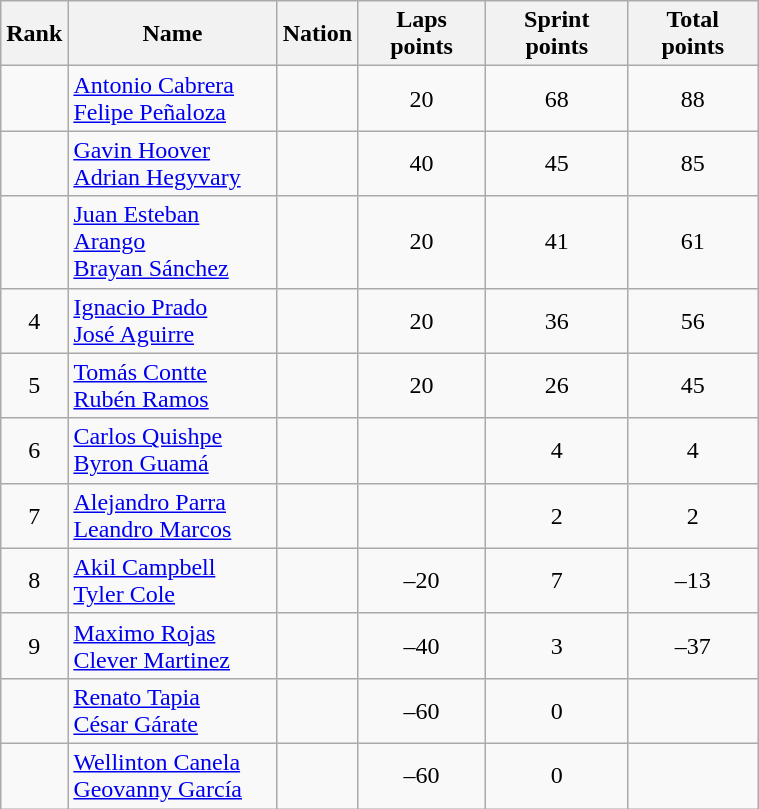<table class="wikitable sortable" style="text-align:center" width=40%>
<tr>
<th>Rank</th>
<th>Name</th>
<th>Nation</th>
<th>Laps points</th>
<th>Sprint points</th>
<th>Total points</th>
</tr>
<tr>
<td></td>
<td align=left><a href='#'>Antonio Cabrera</a><br><a href='#'>Felipe Peñaloza</a></td>
<td align=left></td>
<td>20</td>
<td>68</td>
<td>88</td>
</tr>
<tr>
<td></td>
<td align=left><a href='#'>Gavin Hoover</a><br><a href='#'>Adrian Hegyvary</a></td>
<td align=left></td>
<td>40</td>
<td>45</td>
<td>85</td>
</tr>
<tr>
<td></td>
<td align=left><a href='#'>Juan Esteban Arango</a><br><a href='#'>Brayan Sánchez</a></td>
<td align=left></td>
<td>20</td>
<td>41</td>
<td>61</td>
</tr>
<tr>
<td>4</td>
<td align=left><a href='#'>Ignacio Prado</a><br><a href='#'>José Aguirre</a></td>
<td align=left></td>
<td>20</td>
<td>36</td>
<td>56</td>
</tr>
<tr>
<td>5</td>
<td align=left><a href='#'>Tomás Contte</a><br><a href='#'>Rubén Ramos</a></td>
<td align=left></td>
<td>20</td>
<td>26</td>
<td>45</td>
</tr>
<tr>
<td>6</td>
<td align=left><a href='#'>Carlos Quishpe</a><br><a href='#'>Byron Guamá</a></td>
<td align=left></td>
<td></td>
<td>4</td>
<td>4</td>
</tr>
<tr>
<td>7</td>
<td align=left><a href='#'>Alejandro Parra</a><br><a href='#'>Leandro Marcos</a></td>
<td align=left></td>
<td></td>
<td>2</td>
<td>2</td>
</tr>
<tr>
<td>8</td>
<td align=left><a href='#'>Akil Campbell</a><br><a href='#'>Tyler Cole</a></td>
<td align=left></td>
<td>–20</td>
<td>7</td>
<td>–13</td>
</tr>
<tr>
<td>9</td>
<td align=left><a href='#'>Maximo Rojas</a><br><a href='#'>Clever Martinez</a></td>
<td align=left></td>
<td>–40</td>
<td>3</td>
<td>–37</td>
</tr>
<tr>
<td></td>
<td align=left><a href='#'>Renato Tapia</a><br><a href='#'>César Gárate</a></td>
<td align=left></td>
<td>–60</td>
<td>0</td>
<td></td>
</tr>
<tr>
<td></td>
<td align=left><a href='#'>Wellinton Canela</a><br><a href='#'>Geovanny García</a></td>
<td align=left></td>
<td>–60</td>
<td>0</td>
<td></td>
</tr>
</table>
